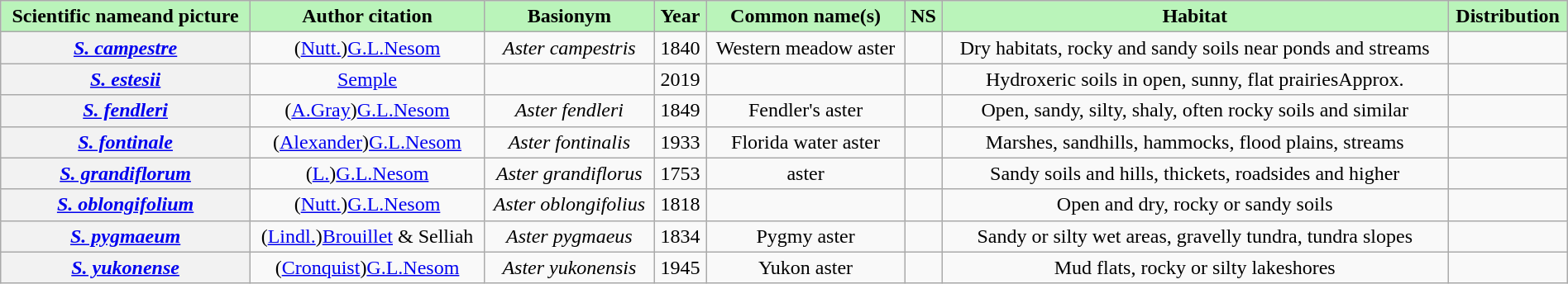<table class="wikitable sortable mw-collapsible" style="width:100%;text-align:center;">
<tr>
<th scope="col" style="background-color:#baf4ba;">Scientific nameand picture</th>
<th scope="col" style="background-color:#baf4ba;">Author citation</th>
<th scope="col" style="background-color:#baf4ba;">Basionym</th>
<th scope="col" style="background-color:#baf4ba;">Year</th>
<th scope="col" style="background-color:#baf4ba;">Common name(s)</th>
<th scope="col" style="background-color:#baf4ba;">NS</th>
<th scope="col" class="unsortable" style="background-color:#baf4ba;">Habitat</th>
<th scope="col" class="unsortable" style="background-color:#baf4ba;">Distribution</th>
</tr>
<tr>
<th scope="row"><em><a href='#'>S. campestre</a></em></th>
<td>(<a href='#'>Nutt.</a>)<a href='#'>G.L.Nesom</a></td>
<td><em>Aster campestris</em></td>
<td>1840</td>
<td>Western meadow aster</td>
<td></td>
<td>Dry habitats, rocky and sandy soils near ponds and streams</td>
<td></td>
</tr>
<tr>
<th scope="row"><em><a href='#'>S. estesii</a></em></th>
<td><a href='#'>Semple</a></td>
<td></td>
<td>2019</td>
<td></td>
<td></td>
<td>Hydroxeric soils in open, sunny, flat prairiesApprox. </td>
<td></td>
</tr>
<tr>
<th scope="row"><em><a href='#'>S. fendleri</a></em></th>
<td>(<a href='#'>A.Gray</a>)<a href='#'>G.L.Nesom</a></td>
<td><em>Aster fendleri</em></td>
<td>1849</td>
<td>Fendler's aster</td>
<td></td>
<td>Open, sandy, silty, shaly, often rocky soils and similar</td>
<td></td>
</tr>
<tr>
<th scope="row"><em><a href='#'>S. fontinale</a></em></th>
<td>(<a href='#'>Alexander</a>)<a href='#'>G.L.Nesom</a></td>
<td><em>Aster fontinalis</em></td>
<td>1933</td>
<td>Florida water aster</td>
<td></td>
<td>Marshes, sandhills, hammocks, flood plains, streams</td>
<td></td>
</tr>
<tr>
<th scope="row"><em><a href='#'>S. grandiflorum</a></em></th>
<td>(<a href='#'>L.</a>)<a href='#'>G.L.Nesom</a></td>
<td><em>Aster grandiflorus</em></td>
<td>1753</td>
<td> aster</td>
<td></td>
<td>Sandy soils and hills, thickets, roadsides and higher</td>
<td></td>
</tr>
<tr>
<th scope="row"><em><a href='#'>S. oblongifolium</a></em></th>
<td>(<a href='#'>Nutt.</a>)<a href='#'>G.L.Nesom</a></td>
<td><em>Aster oblongifolius</em></td>
<td>1818</td>
<td></td>
<td></td>
<td>Open and dry, rocky or sandy soils</td>
<td></td>
</tr>
<tr>
<th scope="row"><em><a href='#'>S. pygmaeum</a></em></th>
<td>(<a href='#'>Lindl.</a>)<a href='#'>Brouillet</a> & Selliah</td>
<td><em>Aster pygmaeus</em></td>
<td>1834</td>
<td>Pygmy aster</td>
<td></td>
<td>Sandy or silty wet areas, gravelly tundra, tundra slopes</td>
<td></td>
</tr>
<tr>
<th scope="row"><em><a href='#'>S. yukonense</a></em></th>
<td>(<a href='#'>Cronquist</a>)<a href='#'>G.L.Nesom</a></td>
<td><em>Aster yukonensis</em></td>
<td>1945</td>
<td>Yukon aster</td>
<td></td>
<td>Mud flats, rocky or silty lakeshores</td>
<td></td>
</tr>
</table>
